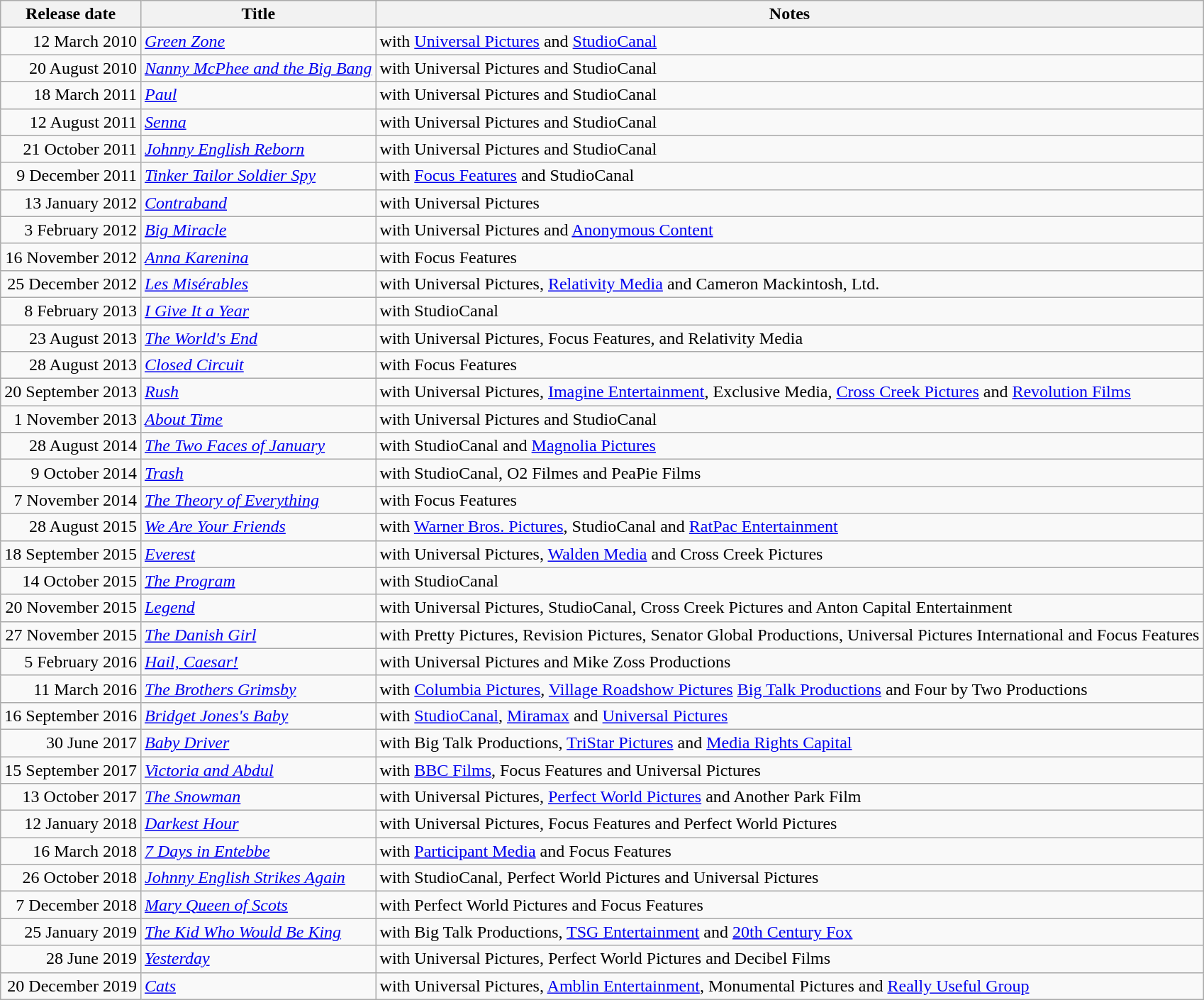<table class="wikitable sortable">
<tr>
<th>Release date</th>
<th>Title</th>
<th>Notes</th>
</tr>
<tr>
<td align=right>12 March 2010</td>
<td><em><a href='#'>Green Zone</a></em></td>
<td>with <a href='#'>Universal Pictures</a> and <a href='#'>StudioCanal</a></td>
</tr>
<tr>
<td align="right">20 August 2010</td>
<td><em><a href='#'>Nanny McPhee and the Big Bang</a></em></td>
<td>with Universal Pictures and StudioCanal</td>
</tr>
<tr>
<td align=right>18 March 2011</td>
<td><em><a href='#'>Paul</a></em></td>
<td>with Universal Pictures and StudioCanal</td>
</tr>
<tr>
<td align=right>12 August 2011</td>
<td><em><a href='#'>Senna</a></em></td>
<td>with Universal Pictures and StudioCanal</td>
</tr>
<tr>
<td align=right>21 October 2011</td>
<td><em><a href='#'>Johnny English Reborn</a></em></td>
<td>with Universal Pictures and StudioCanal</td>
</tr>
<tr>
<td align=right>9 December 2011</td>
<td><em><a href='#'>Tinker Tailor Soldier Spy</a></em></td>
<td>with <a href='#'>Focus Features</a> and StudioCanal</td>
</tr>
<tr>
<td align=right>13 January 2012</td>
<td><em><a href='#'>Contraband</a></em></td>
<td>with Universal Pictures</td>
</tr>
<tr>
<td align=right>3 February 2012</td>
<td><em><a href='#'>Big Miracle</a></em></td>
<td>with Universal Pictures and <a href='#'>Anonymous Content</a></td>
</tr>
<tr>
<td align=right>16 November 2012</td>
<td><em><a href='#'>Anna Karenina</a></em></td>
<td>with Focus Features</td>
</tr>
<tr>
<td align=right>25 December 2012</td>
<td><em><a href='#'>Les Misérables</a></em></td>
<td>with Universal Pictures, <a href='#'>Relativity Media</a> and Cameron Mackintosh, Ltd.</td>
</tr>
<tr>
<td align=right>8 February 2013</td>
<td><em><a href='#'>I Give It a Year</a></em></td>
<td>with StudioCanal</td>
</tr>
<tr>
<td align=right>23 August 2013</td>
<td><em><a href='#'>The World's End</a></em></td>
<td>with Universal Pictures, Focus Features, and Relativity Media</td>
</tr>
<tr>
<td align=right>28 August 2013</td>
<td><em><a href='#'>Closed Circuit</a></em></td>
<td>with Focus Features</td>
</tr>
<tr>
<td align=right>20 September 2013</td>
<td><em><a href='#'>Rush</a></em></td>
<td>with Universal Pictures, <a href='#'>Imagine Entertainment</a>, Exclusive Media, <a href='#'>Cross Creek Pictures</a> and <a href='#'>Revolution Films</a></td>
</tr>
<tr>
<td align=right>1 November 2013</td>
<td><em><a href='#'>About Time</a></em></td>
<td>with Universal Pictures and StudioCanal</td>
</tr>
<tr>
<td align=right>28 August 2014</td>
<td><em><a href='#'>The Two Faces of January</a></em></td>
<td>with StudioCanal and <a href='#'>Magnolia Pictures</a></td>
</tr>
<tr>
<td align=right>9 October 2014</td>
<td><em><a href='#'>Trash</a></em></td>
<td>with StudioCanal, O2 Filmes and PeaPie Films</td>
</tr>
<tr>
<td align=right>7 November 2014</td>
<td><em><a href='#'>The Theory of Everything</a></em></td>
<td>with Focus Features</td>
</tr>
<tr>
<td align=right>28 August 2015</td>
<td><em><a href='#'>We Are Your Friends</a></em></td>
<td>with <a href='#'>Warner Bros. Pictures</a>, StudioCanal and <a href='#'>RatPac Entertainment</a></td>
</tr>
<tr>
<td align=right>18 September 2015</td>
<td><em><a href='#'>Everest</a></em></td>
<td>with Universal Pictures, <a href='#'>Walden Media</a> and Cross Creek Pictures</td>
</tr>
<tr>
<td align=right>14 October 2015</td>
<td><em><a href='#'>The Program</a></em></td>
<td>with StudioCanal</td>
</tr>
<tr>
<td align=right>20 November 2015</td>
<td><em><a href='#'>Legend</a></em></td>
<td>with Universal Pictures, StudioCanal, Cross Creek Pictures and Anton Capital Entertainment</td>
</tr>
<tr>
<td align=right>27 November 2015</td>
<td><em><a href='#'>The Danish Girl</a></em></td>
<td>with Pretty Pictures, Revision Pictures, Senator Global Productions, Universal Pictures International and Focus Features</td>
</tr>
<tr>
<td align=right>5 February 2016</td>
<td><em><a href='#'>Hail, Caesar!</a></em></td>
<td>with Universal Pictures and Mike Zoss Productions</td>
</tr>
<tr>
<td align=right>11 March 2016</td>
<td><em><a href='#'>The Brothers Grimsby</a></em></td>
<td>with <a href='#'>Columbia Pictures</a>, <a href='#'>Village Roadshow Pictures</a> <a href='#'>Big Talk Productions</a> and Four by Two Productions</td>
</tr>
<tr>
<td align=right>16 September 2016</td>
<td><em><a href='#'>Bridget Jones's Baby</a></em></td>
<td>with <a href='#'>StudioCanal</a>, <a href='#'>Miramax</a> and <a href='#'>Universal Pictures</a></td>
</tr>
<tr>
<td align=right>30 June 2017</td>
<td><em><a href='#'>Baby Driver</a></em></td>
<td>with Big Talk Productions, <a href='#'>TriStar Pictures</a> and <a href='#'>Media Rights Capital</a></td>
</tr>
<tr>
<td align=right>15 September 2017</td>
<td><em><a href='#'>Victoria and Abdul</a></em></td>
<td>with <a href='#'>BBC Films</a>, Focus Features and Universal Pictures</td>
</tr>
<tr>
<td align=right>13 October 2017</td>
<td><em><a href='#'>The Snowman</a></em></td>
<td>with Universal Pictures, <a href='#'>Perfect World Pictures</a> and Another Park Film</td>
</tr>
<tr>
<td align=right>12 January 2018</td>
<td><em><a href='#'>Darkest Hour</a></em></td>
<td>with Universal Pictures, Focus Features and Perfect World Pictures</td>
</tr>
<tr>
<td align=right>16 March 2018</td>
<td><em><a href='#'>7 Days in Entebbe</a></em></td>
<td>with <a href='#'>Participant Media</a> and Focus Features</td>
</tr>
<tr>
<td align=right>26 October 2018</td>
<td><em><a href='#'>Johnny English Strikes Again</a></em></td>
<td>with StudioCanal, Perfect World Pictures and Universal Pictures</td>
</tr>
<tr>
<td align=right>7 December 2018</td>
<td><em><a href='#'>Mary Queen of Scots</a></em></td>
<td>with Perfect World Pictures and Focus Features</td>
</tr>
<tr>
<td align=right>25 January 2019</td>
<td><em><a href='#'>The Kid Who Would Be King</a></em></td>
<td>with Big Talk Productions, <a href='#'>TSG Entertainment</a> and <a href='#'>20th Century Fox</a></td>
</tr>
<tr>
<td align=right>28 June 2019</td>
<td><em><a href='#'>Yesterday</a></em></td>
<td>with Universal Pictures, Perfect World Pictures and Decibel Films</td>
</tr>
<tr>
<td align=right>20 December 2019</td>
<td><em><a href='#'>Cats</a></em></td>
<td>with Universal Pictures, <a href='#'>Amblin Entertainment</a>, Monumental Pictures and <a href='#'>Really Useful Group</a></td>
</tr>
</table>
